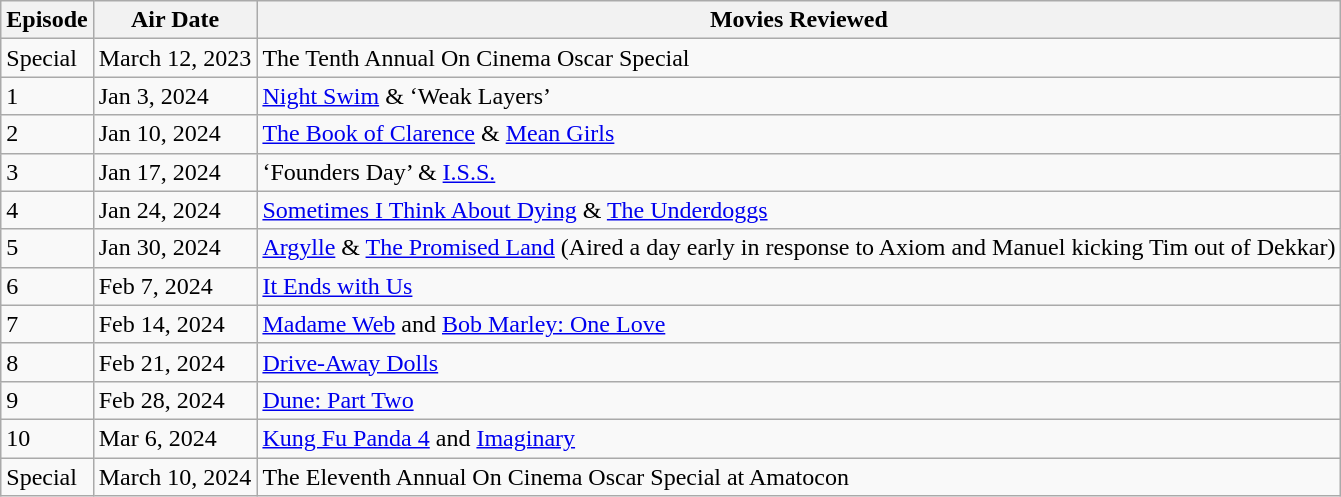<table class="wikitable">
<tr>
<th>Episode</th>
<th>Air Date</th>
<th>Movies Reviewed</th>
</tr>
<tr>
<td>Special</td>
<td>March 12, 2023</td>
<td>The Tenth Annual On Cinema Oscar Special</td>
</tr>
<tr>
<td>1</td>
<td>Jan 3, 2024</td>
<td><a href='#'>Night Swim</a> & ‘Weak Layers’</td>
</tr>
<tr>
<td>2</td>
<td>Jan 10, 2024</td>
<td><a href='#'>The Book of Clarence</a> & <a href='#'>Mean Girls</a></td>
</tr>
<tr>
<td>3</td>
<td>Jan 17, 2024</td>
<td>‘Founders Day’ & <a href='#'>I.S.S.</a></td>
</tr>
<tr>
<td>4</td>
<td>Jan 24, 2024</td>
<td><a href='#'>Sometimes I Think About Dying</a> & <a href='#'>The Underdoggs</a></td>
</tr>
<tr>
<td>5</td>
<td>Jan 30, 2024</td>
<td><a href='#'>Argylle</a> & <a href='#'>The Promised Land</a> (Aired a day early in response to Axiom and Manuel kicking Tim out of Dekkar)</td>
</tr>
<tr>
<td>6</td>
<td>Feb 7, 2024</td>
<td><a href='#'>It Ends with Us</a></td>
</tr>
<tr>
<td>7</td>
<td>Feb 14, 2024</td>
<td><a href='#'>Madame Web</a> and <a href='#'>Bob Marley: One Love</a></td>
</tr>
<tr>
<td>8</td>
<td>Feb 21, 2024</td>
<td><a href='#'>Drive-Away Dolls</a></td>
</tr>
<tr>
<td>9</td>
<td>Feb 28, 2024</td>
<td><a href='#'>Dune: Part Two</a></td>
</tr>
<tr>
<td>10</td>
<td>Mar 6, 2024</td>
<td><a href='#'>Kung Fu Panda 4</a> and <a href='#'>Imaginary</a></td>
</tr>
<tr>
<td>Special</td>
<td>March 10, 2024</td>
<td>The Eleventh Annual On Cinema Oscar Special at Amatocon</td>
</tr>
</table>
